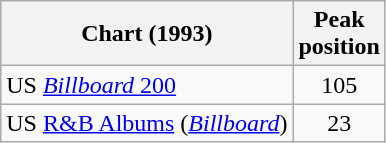<table Class = "wikitable sortable">
<tr>
<th>Chart (1993)</th>
<th>Peak<br>position</th>
</tr>
<tr>
<td>US <a href='#'><em>Billboard</em> 200</a></td>
<td align=center>105</td>
</tr>
<tr>
<td>US <a href='#'>R&B Albums</a> (<em><a href='#'>Billboard</a></em>)</td>
<td align=center>23</td>
</tr>
</table>
